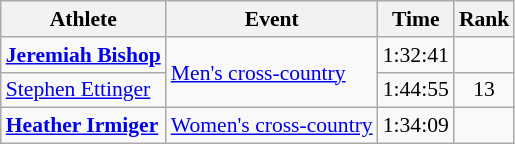<table class=wikitable style="font-size:90%">
<tr>
<th>Athlete</th>
<th>Event</th>
<th>Time</th>
<th>Rank</th>
</tr>
<tr align=center>
<td align=left><strong><a href='#'>Jeremiah Bishop</a></strong></td>
<td align=left rowspan=2><a href='#'>Men's cross-country</a></td>
<td>1:32:41</td>
<td></td>
</tr>
<tr align=center>
<td align=left><a href='#'>Stephen Ettinger</a></td>
<td>1:44:55</td>
<td>13</td>
</tr>
<tr align=center>
<td align=left><strong><a href='#'>Heather Irmiger</a></strong></td>
<td align=left><a href='#'>Women's cross-country</a></td>
<td>1:34:09</td>
<td></td>
</tr>
</table>
